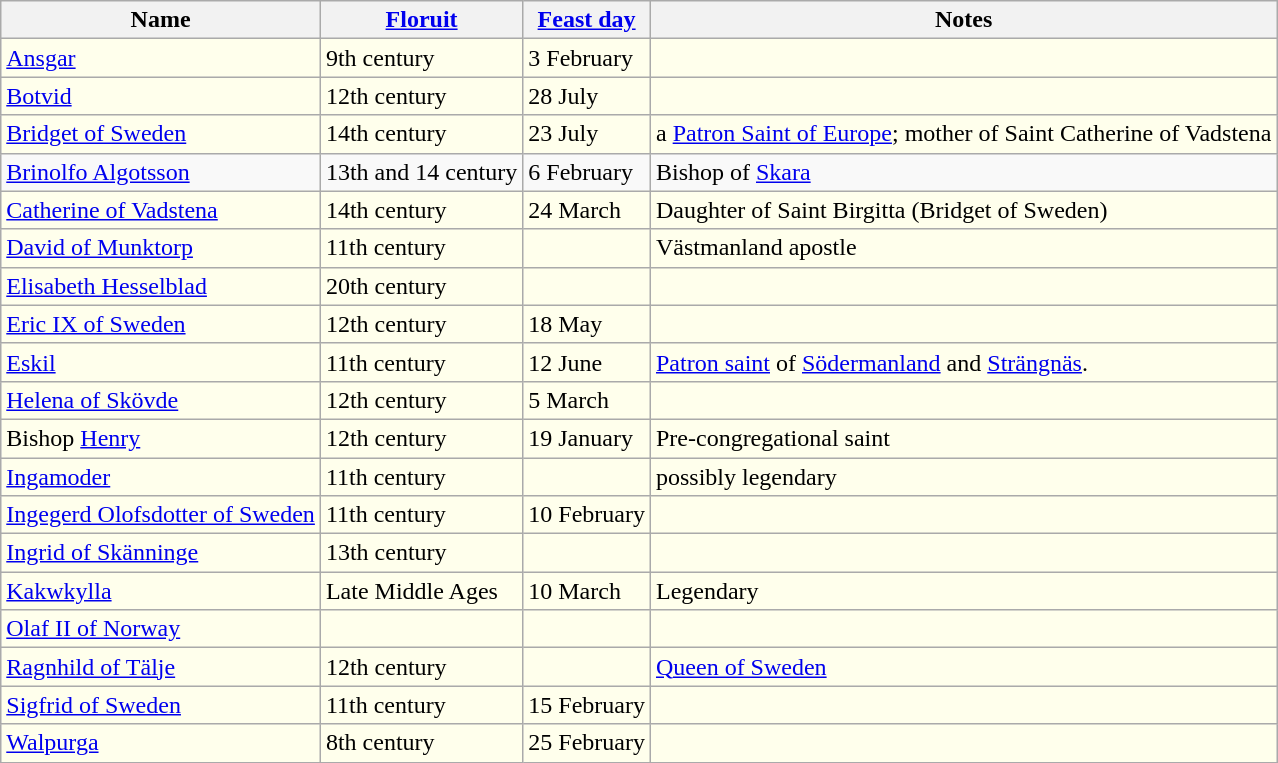<table class="sortable wikitable">
<tr align=left>
<th>Name</th>
<th><a href='#'>Floruit</a></th>
<th><a href='#'>Feast day</a></th>
<th>Notes</th>
</tr>
<tr style="vertical-align:top; background:#ffffec;">
<td><a href='#'>Ansgar</a></td>
<td>9th century</td>
<td>3 February</td>
<td></td>
</tr>
<tr style="vertical-align:top; background:#ffffec;">
<td><a href='#'>Botvid</a></td>
<td>12th century</td>
<td>28 July</td>
<td></td>
</tr>
<tr style="vertical-align:top; background:#ffffec;">
<td><a href='#'>Bridget of Sweden</a></td>
<td>14th century</td>
<td>23 July</td>
<td>a <a href='#'>Patron Saint of Europe</a>; mother of Saint Catherine of Vadstena</td>
</tr>
<tr>
<td><a href='#'>Brinolfo Algotsson</a></td>
<td>13th and 14 century</td>
<td>6 February</td>
<td>Bishop of <a href='#'>Skara</a></td>
</tr>
<tr style="vertical-align:top; background:#ffffec;">
<td><a href='#'>Catherine of Vadstena</a></td>
<td>14th century</td>
<td>24 March</td>
<td>Daughter of Saint Birgitta (Bridget of Sweden)</td>
</tr>
<tr style="vertical-align:top; background:#ffffec;">
<td><a href='#'>David of Munktorp</a></td>
<td>11th century</td>
<td></td>
<td>Västmanland apostle</td>
</tr>
<tr style="vertical-align:top; background:#ffffec;">
<td><a href='#'>Elisabeth Hesselblad</a></td>
<td>20th century</td>
<td></td>
<td></td>
</tr>
<tr style="vertical-align:top; background:#ffffec;">
<td><a href='#'>Eric IX of Sweden</a></td>
<td>12th century</td>
<td>18 May</td>
<td></td>
</tr>
<tr style="vertical-align:top; background:#ffffec;">
<td><a href='#'>Eskil</a></td>
<td>11th century</td>
<td>12 June</td>
<td><a href='#'>Patron saint</a> of <a href='#'>Södermanland</a> and <a href='#'>Strängnäs</a>.</td>
</tr>
<tr style="vertical-align:top; background:#ffffec;">
<td><a href='#'>Helena of Skövde</a></td>
<td>12th century</td>
<td>5 March</td>
<td></td>
</tr>
<tr style="vertical-align:top; background:#ffffec;">
<td>Bishop <a href='#'>Henry</a></td>
<td>12th century</td>
<td>19 January</td>
<td>Pre-congregational saint</td>
</tr>
<tr style="vertical-align:top; background:#ffffec;">
<td><a href='#'>Ingamoder</a></td>
<td>11th century</td>
<td></td>
<td>possibly legendary</td>
</tr>
<tr style="vertical-align:top; background:#ffffec;">
<td><a href='#'>Ingegerd Olofsdotter of Sweden</a></td>
<td>11th century</td>
<td>10 February</td>
<td></td>
</tr>
<tr style="vertical-align:top; background:#ffffec;">
<td><a href='#'>Ingrid of Skänninge</a></td>
<td>13th century</td>
<td></td>
<td></td>
</tr>
<tr style="vertical-align:top; background:#ffffec;">
<td><a href='#'>Kakwkylla</a></td>
<td>Late Middle Ages</td>
<td>10 March</td>
<td>Legendary</td>
</tr>
<tr style="vertical-align:top; background:#ffffec;">
<td><a href='#'>Olaf II of Norway</a></td>
<td></td>
<td></td>
<td></td>
</tr>
<tr style="vertical-align:top; background:#ffffec;">
<td><a href='#'>Ragnhild of Tälje</a></td>
<td>12th century</td>
<td></td>
<td><a href='#'>Queen of Sweden</a></td>
</tr>
<tr style="vertical-align:top; background:#ffffec;">
<td><a href='#'>Sigfrid of Sweden</a></td>
<td>11th century</td>
<td>15 February</td>
<td></td>
</tr>
<tr style="vertical-align:top; background:#ffffec;">
<td><a href='#'>Walpurga</a></td>
<td>8th century</td>
<td>25 February</td>
<td></td>
</tr>
</table>
